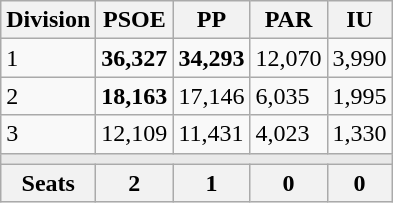<table class="wikitable">
<tr>
<th>Division</th>
<th>PSOE</th>
<th>PP</th>
<th>PAR</th>
<th>IU</th>
</tr>
<tr>
<td>1</td>
<td><strong>36,327</strong></td>
<td><strong>34,293</strong></td>
<td>12,070</td>
<td>3,990</td>
</tr>
<tr>
<td>2</td>
<td><strong>18,163</strong></td>
<td>17,146</td>
<td>6,035</td>
<td>1,995</td>
</tr>
<tr>
<td>3</td>
<td>12,109</td>
<td>11,431</td>
<td>4,023</td>
<td>1,330</td>
</tr>
<tr>
<td colspan="5" bgcolor="#E9E9E9"></td>
</tr>
<tr>
<th>Seats</th>
<th>2</th>
<th>1</th>
<th>0</th>
<th>0</th>
</tr>
</table>
